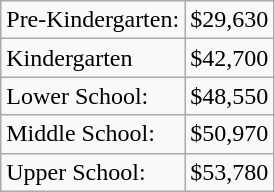<table class="wikitable">
<tr>
<td>Pre-Kindergarten:</td>
<td>$29,630</td>
</tr>
<tr>
<td>Kindergarten</td>
<td>$42,700</td>
</tr>
<tr>
<td>Lower School:</td>
<td>$48,550</td>
</tr>
<tr>
<td>Middle School:</td>
<td>$50,970</td>
</tr>
<tr>
<td>Upper School:</td>
<td>$53,780</td>
</tr>
</table>
